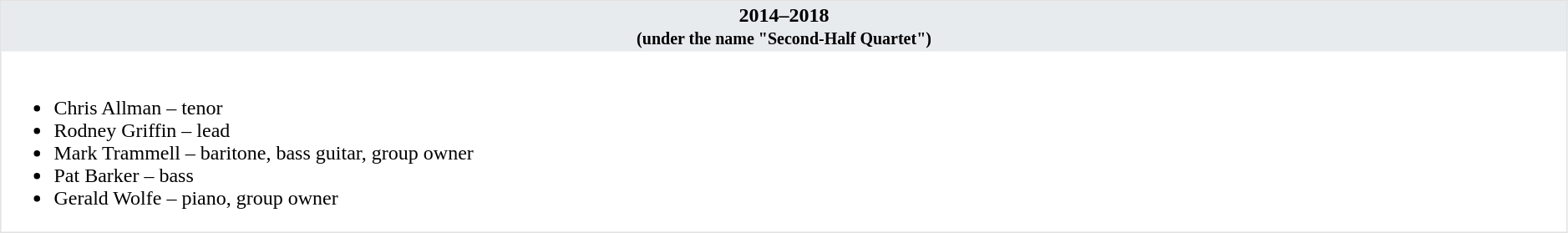<table class="toccolours" cellspacing="0" cellpadding="2" style="float: width; margin: 0 0 1em 1em; border-collapse: collapse; border: 1px solid #E2E2E2; width:99%; border:1">
<tr>
<th width="25%" valign="top" bgcolor="#e7ebee">2014–2018<br><small>(under the name "Second-Half Quartet")</small></th>
</tr>
<tr>
<td valign="top"><br><ul><li>Chris Allman – tenor</li><li>Rodney Griffin – lead</li><li>Mark Trammell – baritone, bass guitar, group owner</li><li>Pat Barker – bass</li><li>Gerald Wolfe – piano, group owner</li></ul></td>
</tr>
</table>
